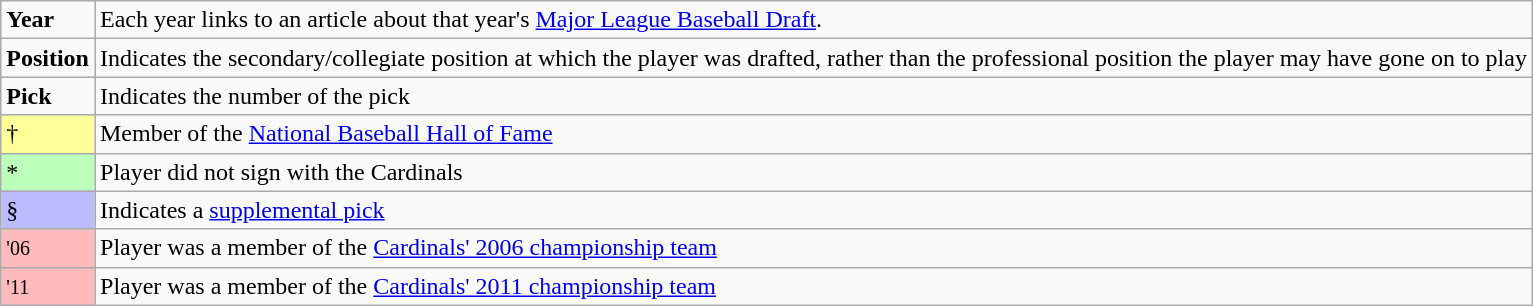<table class="wikitable" border="1">
<tr>
<td><strong>Year</strong></td>
<td>Each year links to an article about that year's <a href='#'>Major League Baseball Draft</a>.</td>
</tr>
<tr>
<td><strong>Position</strong></td>
<td>Indicates the secondary/collegiate position at which the player was drafted, rather than the professional position the player may have gone on to play</td>
</tr>
<tr>
<td><strong>Pick</strong></td>
<td>Indicates the number of the pick</td>
</tr>
<tr>
<td style="background:#ff9;">†</td>
<td>Member of the <a href='#'>National Baseball Hall of Fame</a></td>
</tr>
<tr>
<td bgcolor="#bbffbb">*</td>
<td>Player did not sign with the Cardinals</td>
</tr>
<tr>
<td bgcolor="#bbbbff">§</td>
<td>Indicates a <a href='#'>supplemental pick</a></td>
</tr>
<tr>
<td bgcolor="#ffbbbb"><small>'06</small></td>
<td>Player was a member of the <a href='#'>Cardinals' 2006 championship team</a></td>
</tr>
<tr>
<td bgcolor="#ffbbbb"><small>'11</small></td>
<td>Player was a member of the <a href='#'>Cardinals' 2011 championship team</a></td>
</tr>
</table>
